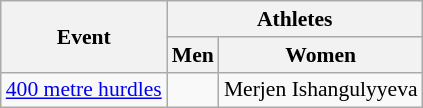<table class=wikitable style="font-size:90%">
<tr>
<th rowspan=2>Event</th>
<th colspan=2>Athletes</th>
</tr>
<tr>
<th>Men</th>
<th>Women</th>
</tr>
<tr>
<td><a href='#'>400 metre hurdles</a></td>
<td></td>
<td>Merjen Ishangulyyeva</td>
</tr>
</table>
